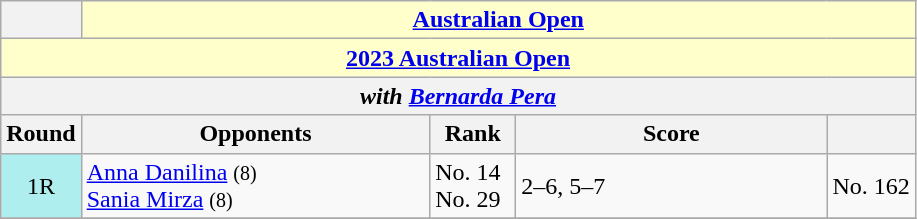<table class="wikitable collapsible collapsed">
<tr>
<th></th>
<th colspan=4 style="background:#ffc;"><a href='#'>Australian Open</a></th>
</tr>
<tr>
<th colspan=5 style="background:#ffc;"><a href='#'>2023 Australian Open</a></th>
</tr>
<tr>
<th colspan=5><em>with  <a href='#'>Bernarda Pera</a></em></th>
</tr>
<tr>
<th>Round</th>
<th width=225>Opponents</th>
<th width=50>Rank</th>
<th width=200>Score</th>
<th></th>
</tr>
<tr>
<td style="text-align:center; background:#afeeee;">1R</td>
<td> <a href='#'>Anna Danilina</a> <small>(8)</small><br> <a href='#'>Sania Mirza</a> <small>(8)</small></td>
<td>No. 14<br>No. 29</td>
<td>2–6, 5–7</td>
<td>No. 162</td>
</tr>
<tr>
</tr>
</table>
